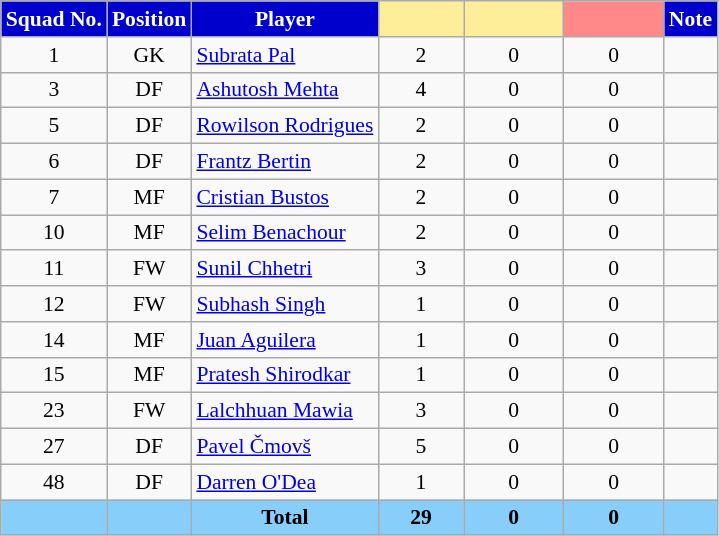<table class="wikitable" style="font-size: 90%; text-align: center">
<tr>
<th style="background:#0000CD; color:white;">Squad No.</th>
<th style="background:#0000CD; color:white;">Position</th>
<th style="background:#0000CD; color:white;">Player</th>
<th width=50 style="background: #FFEE99"></th>
<th width=60 style="background: #FFEE99"></th>
<th width=60 style="background: #FF8888"></th>
<th style="background:#0000CD; color:white;">Note</th>
</tr>
<tr>
<td>1</td>
<td>GK</td>
<td align=left> <a href='#'>Subrata Pal</a></td>
<td>2</td>
<td>0</td>
<td>0</td>
<td></td>
</tr>
<tr>
<td>3</td>
<td>DF</td>
<td align=left> <a href='#'>Ashutosh Mehta</a></td>
<td>4</td>
<td>0</td>
<td>0</td>
<td></td>
</tr>
<tr>
<td>5</td>
<td>DF</td>
<td align=left> <a href='#'>Rowilson Rodrigues</a></td>
<td>2</td>
<td>0</td>
<td>0</td>
<td></td>
</tr>
<tr>
<td>6</td>
<td>DF</td>
<td align=left> <a href='#'>Frantz Bertin</a></td>
<td>2</td>
<td>0</td>
<td>0</td>
<td></td>
</tr>
<tr>
<td>7</td>
<td>MF</td>
<td align=left> <a href='#'>Cristian Bustos</a></td>
<td>2</td>
<td>0</td>
<td>0</td>
<td></td>
</tr>
<tr>
<td>10</td>
<td>MF</td>
<td align=left> <a href='#'>Selim Benachour</a></td>
<td>2</td>
<td>0</td>
<td>0</td>
<td></td>
</tr>
<tr>
<td>11</td>
<td>FW</td>
<td align=left> <a href='#'>Sunil Chhetri</a></td>
<td>3</td>
<td>0</td>
<td>0</td>
<td></td>
</tr>
<tr>
<td>12</td>
<td>FW</td>
<td align=left> <a href='#'>Subhash Singh</a></td>
<td>1</td>
<td>0</td>
<td>0</td>
<td></td>
</tr>
<tr>
<td>14</td>
<td>MF</td>
<td align=left> <a href='#'>Juan Aguilera</a></td>
<td>1</td>
<td>0</td>
<td>0</td>
<td></td>
</tr>
<tr>
<td>15</td>
<td>MF</td>
<td align=left> <a href='#'>Pratesh Shirodkar</a></td>
<td>1</td>
<td>0</td>
<td>0</td>
<td></td>
</tr>
<tr>
<td>23</td>
<td>FW</td>
<td align=left> <a href='#'>Lalchhuan Mawia</a></td>
<td>3</td>
<td>0</td>
<td>0</td>
<td></td>
</tr>
<tr>
<td>27</td>
<td>DF</td>
<td align=left> <a href='#'>Pavel Čmovš</a></td>
<td>5</td>
<td>0</td>
<td>0</td>
<td></td>
</tr>
<tr>
<td>48</td>
<td>DF</td>
<td align=left> <a href='#'>Darren O'Dea</a></td>
<td>1</td>
<td>0</td>
<td>0</td>
<td></td>
</tr>
<tr>
<th style="background:#87CEFA; color:black; font-size:100%" align="center"></th>
<th style="background:#87CEFA; color:black; font-size:100%" align="center"></th>
<th style="background:#87CEFA; color:black; font-size:100%" align="center"><strong>Total</strong></th>
<th style="background:#87CEFA; color:black; font-size:100%" align="center"><strong>29</strong></th>
<th style="background:#87CEFA; color:black; font-size:100%" align="center"><strong>0</strong></th>
<th style="background:#87CEFA; color:black; font-size:100%" align="center"><strong>0</strong></th>
<th style="background:#87CEFA; color:black; font-size:100%" align="center"></th>
</tr>
</table>
